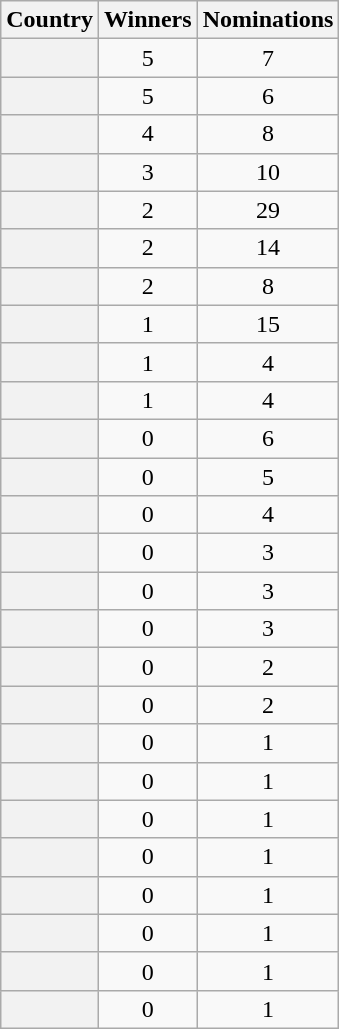<table class="sortable wikitable plainrowheaders" style="text-align: center">
<tr>
<th scope=col>Country</th>
<th scope=col data-sort-type="number">Winners</th>
<th scope=col data-sort-type="number">Nominations</th>
</tr>
<tr>
<th scope=row></th>
<td>5</td>
<td>7</td>
</tr>
<tr>
<th scope=row></th>
<td>5</td>
<td>6</td>
</tr>
<tr>
<th scope=row></th>
<td>4</td>
<td>8</td>
</tr>
<tr>
<th scope=row></th>
<td>3</td>
<td>10</td>
</tr>
<tr>
<th scope=row></th>
<td>2</td>
<td>29</td>
</tr>
<tr>
<th scope=row></th>
<td>2</td>
<td>14</td>
</tr>
<tr>
<th scope=row></th>
<td>2</td>
<td>8</td>
</tr>
<tr>
<th scope=row></th>
<td>1</td>
<td>15</td>
</tr>
<tr>
<th scope=row></th>
<td>1</td>
<td>4</td>
</tr>
<tr>
<th scope=row></th>
<td>1</td>
<td>4</td>
</tr>
<tr>
<th scope=row></th>
<td>0</td>
<td>6</td>
</tr>
<tr>
<th scope=row></th>
<td>0</td>
<td>5</td>
</tr>
<tr>
<th scope=row></th>
<td>0</td>
<td>4</td>
</tr>
<tr>
<th scope=row></th>
<td>0</td>
<td>3</td>
</tr>
<tr>
<th scope=row></th>
<td>0</td>
<td>3</td>
</tr>
<tr>
<th scope=row></th>
<td>0</td>
<td>3</td>
</tr>
<tr>
<th scope=row></th>
<td>0</td>
<td>2</td>
</tr>
<tr>
<th scope=row></th>
<td>0</td>
<td>2</td>
</tr>
<tr>
<th scope=row></th>
<td>0</td>
<td>1</td>
</tr>
<tr>
<th scope=row></th>
<td>0</td>
<td>1</td>
</tr>
<tr>
<th scope=row></th>
<td>0</td>
<td>1</td>
</tr>
<tr>
<th scope=row></th>
<td>0</td>
<td>1</td>
</tr>
<tr>
<th scope=row></th>
<td>0</td>
<td>1</td>
</tr>
<tr>
<th scope=row></th>
<td>0</td>
<td>1</td>
</tr>
<tr>
<th scope=row></th>
<td>0</td>
<td>1</td>
</tr>
<tr>
<th scope=row></th>
<td>0</td>
<td>1</td>
</tr>
</table>
